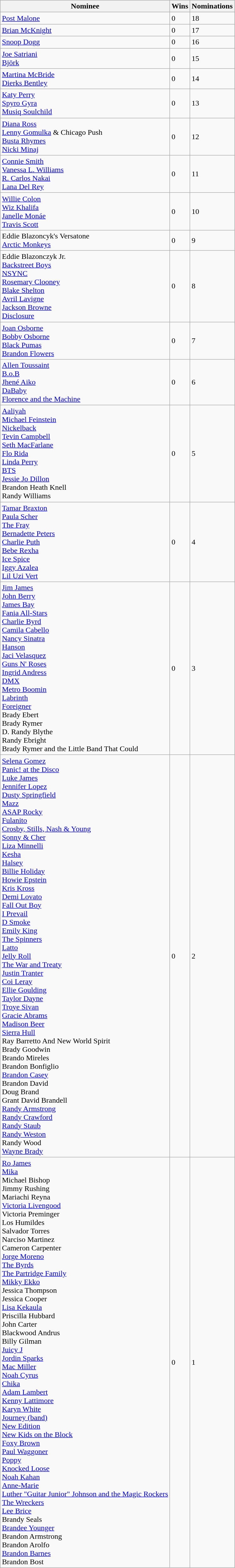<table class="wikitable">
<tr>
<th>Nominee</th>
<th>Wins</th>
<th>Nominations</th>
</tr>
<tr>
<td><a href='#'>Post Malone</a></td>
<td>0</td>
<td>18</td>
</tr>
<tr>
<td><a href='#'>Brian McKnight</a></td>
<td>0</td>
<td>17</td>
</tr>
<tr>
<td><a href='#'>Snoop Dogg</a></td>
<td>0</td>
<td>16</td>
</tr>
<tr>
<td><a href='#'>Joe Satriani</a> <br> <a href='#'>Björk</a></td>
<td>0</td>
<td>15</td>
</tr>
<tr>
<td><a href='#'>Martina McBride</a> <br><a href='#'>Dierks Bentley</a><br></td>
<td>0</td>
<td>14</td>
</tr>
<tr>
<td><a href='#'>Katy Perry</a><br><a href='#'>Spyro Gyra</a><br><a href='#'>Musiq Soulchild</a><br></td>
<td>0</td>
<td>13</td>
</tr>
<tr>
<td><a href='#'>Diana Ross</a><br><a href='#'>Lenny Gomulka</a> & Chicago Push<br><a href='#'>Busta Rhymes</a><br><a href='#'>Nicki Minaj</a></td>
<td>0</td>
<td>12</td>
</tr>
<tr>
<td><a href='#'>Connie Smith</a> <br><a href='#'>Vanessa L. Williams</a><br><a href='#'>R. Carlos Nakai</a><br><a href='#'>Lana Del Rey</a></td>
<td>0</td>
<td>11</td>
</tr>
<tr>
<td><a href='#'>Willie Colon</a> <br><a href='#'>Wiz Khalifa</a><br><a href='#'>Janelle Monáe</a><br><a href='#'>Travis Scott</a></td>
<td>0</td>
<td>10</td>
</tr>
<tr>
<td>Eddie Blazoncyk's Versatone <br><a href='#'>Arctic Monkeys</a></td>
<td>0</td>
<td>9</td>
</tr>
<tr>
<td>Eddie Blazonczyk Jr. <br><a href='#'>Backstreet Boys</a><br><a href='#'>NSYNC</a><br><a href='#'>Rosemary Clooney</a> <br> <a href='#'>Blake Shelton</a> <br> <a href='#'>Avril Lavigne</a> <br> <a href='#'>Jackson Browne</a><br><a href='#'>Disclosure</a></td>
<td>0</td>
<td>8</td>
</tr>
<tr>
<td><a href='#'>Joan Osborne</a><br><a href='#'>Bobby Osborne</a><br><a href='#'>Black Pumas</a><br><a href='#'>Brandon Flowers</a></td>
<td>0</td>
<td>7</td>
</tr>
<tr>
<td><a href='#'>Allen Toussaint</a><br><a href='#'>B.o.B</a><br><a href='#'>Jhené Aiko</a><br><a href='#'>DaBaby</a> <br><a href='#'>Florence and the Machine</a></td>
<td>0</td>
<td>6</td>
</tr>
<tr>
<td><a href='#'>Aaliyah</a><br><a href='#'>Michael Feinstein</a><br><a href='#'>Nickelback</a><br><a href='#'>Tevin Campbell</a><br><a href='#'>Seth MacFarlane</a><br><a href='#'>Flo Rida</a> <br><a href='#'>Linda Perry</a><br><a href='#'>BTS</a><br><a href='#'>Jessie Jo Dillon</a><br>Brandon Heath Knell<br>Randy Williams</td>
<td>0</td>
<td>5</td>
</tr>
<tr>
<td><a href='#'>Tamar Braxton</a><br><a href='#'>Paula Scher</a><br><a href='#'>The Fray</a><br><a href='#'>Bernadette Peters</a><br><a href='#'>Charlie Puth</a><br><a href='#'>Bebe Rexha</a><br><a href='#'>Ice Spice</a><br><a href='#'>Iggy Azalea</a><br><a href='#'>Lil Uzi Vert</a></td>
<td>0</td>
<td>4</td>
</tr>
<tr>
<td><a href='#'>Jim James</a> <br><a href='#'>John Berry</a><br><a href='#'>James Bay</a> <br><a href='#'>Fania All-Stars</a> <br><a href='#'>Charlie Byrd</a><br><a href='#'>Camila Cabello</a><br><a href='#'>Nancy Sinatra</a><br><a href='#'>Hanson</a><br><a href='#'>Jaci Velasquez</a><br><a href='#'>Guns N' Roses</a><br><a href='#'>Ingrid Andress</a><br><a href='#'>DMX</a><br><a href='#'>Metro Boomin</a><br><a href='#'>Labrinth</a><br><a href='#'>Foreigner</a><br>Brady Ebert<br>Brady Rymer<br>D. Randy Blythe<br>Randy Ebright<br>Brady Rymer and the Little Band That Could</td>
<td>0</td>
<td>3</td>
</tr>
<tr>
<td><a href='#'>Selena Gomez</a><br><a href='#'>Panic! at the Disco</a><br><a href='#'>Luke James</a> <br><a href='#'>Jennifer Lopez</a> <br><a href='#'>Dusty Springfield</a><br><a href='#'>Mazz</a><br><a href='#'>ASAP Rocky</a> <br><a href='#'>Fulanito</a> <br><a href='#'>Crosby, Stills, Nash & Young</a><br><a href='#'>Sonny & Cher</a><br><a href='#'>Liza Minnelli</a><br><a href='#'>Kesha</a> <br><a href='#'>Halsey</a> <br><a href='#'>Billie Holiday</a> <br><a href='#'>Howie Epstein</a>  <br><a href='#'>Kris Kross</a><br> <a href='#'>Demi Lovato</a> <br><a href='#'>Fall Out Boy</a> <br> <a href='#'>I Prevail</a> <br> <a href='#'>D Smoke</a> <br> <a href='#'>Emily King</a><br> <a href='#'>The Spinners</a><br><a href='#'>Latto</a><br><a href='#'>Jelly Roll</a><br><a href='#'>The War and Treaty</a><br><a href='#'>Justin Tranter</a><br><a href='#'>Coi Leray</a><br><a href='#'>Ellie Goulding</a><br><a href='#'>Taylor Dayne</a><br><a href='#'>Troye Sivan</a><br><a href='#'>Gracie Abrams</a><br><a href='#'>Madison Beer</a><br><a href='#'>Sierra Hull</a><br>Ray Barretto And New World Spirit<br>Brady Goodwin<br>Brando Mireles<br>Brandon Bonfiglio<br><a href='#'>Brandon Casey</a><br>Brandon David<br>Doug Brand<br>Grant David Brandell<br><a href='#'>Randy Armstrong</a><br><a href='#'>Randy Crawford</a><br><a href='#'>Randy Staub</a><br><a href='#'>Randy Weston</a><br>Randy Wood<br><a href='#'>Wayne Brady</a></td>
<td>0</td>
<td>2</td>
</tr>
<tr>
<td><a href='#'>Ro James</a><br> <a href='#'>Mika</a><br>Michael Bishop <br>Jimmy Rushing<br>Mariachi Reyna<br><a href='#'>Victoria Livengood</a><br>Victoria Preminger<br>Los Humildes<br>Salvador Torres<br>Narciso Martinez<br>Cameron Carpenter<br><a href='#'>Jorge Moreno</a><br><a href='#'>The Byrds</a><br><a href='#'>The Partridge Family</a><br><a href='#'>Mikky Ekko</a><br>Jessica Thompson<br>Jessica Cooper<br><a href='#'>Lisa Kekaula</a><br>Priscilla Hubbard<br>John Carter<br>Blackwood Andrus<br>Billy Gilman<br><a href='#'>Juicy J</a><br>  <a href='#'>Jordin Sparks</a><br><a href='#'>Mac Miller</a><br><a href='#'>Noah Cyrus</a><br><a href='#'>Chika</a><br><a href='#'>Adam Lambert</a><br><a href='#'>Kenny Lattimore</a><br><a href='#'>Karyn White</a><br><a href='#'>Journey (band)</a><br><a href='#'>New Edition</a><br><a href='#'>New Kids on the Block</a><br><a href='#'>Foxy Brown</a><br><a href='#'>Paul Waggoner</a><br><a href='#'>Poppy</a><br><a href='#'>Knocked Loose</a><br><a href='#'>Noah Kahan</a><br><a href='#'>Anne-Marie</a><br><a href='#'>Luther "Guitar Junior" Johnson and the Magic Rockers</a><br><a href='#'>The Wreckers</a><br><a href='#'>Lee Brice</a><br>Brandy Seals<br><a href='#'>Brandee Younger</a><br>Brandon Armstrong<br>Brandon Arolfo<br><a href='#'>Brandon Barnes</a><br>Brandon Bost</td>
<td>0</td>
<td>1</td>
</tr>
</table>
